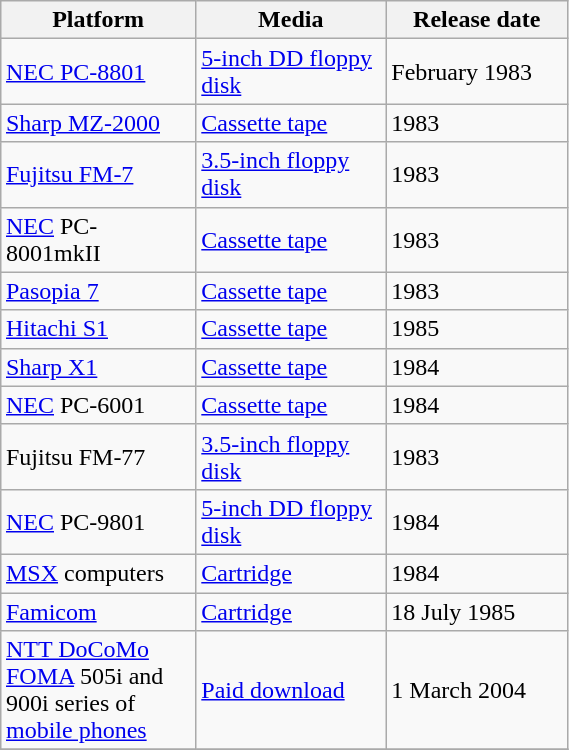<table align="right" class="wikitable" style="width: 30%; margin: 0 15px 0 15px;">
<tr>
<th width=10%>Platform</th>
<th width=10%>Media</th>
<th width=10%>Release date</th>
</tr>
<tr>
<td><a href='#'>NEC PC-8801</a></td>
<td><a href='#'>5-inch DD floppy disk</a></td>
<td>February 1983</td>
</tr>
<tr>
<td><a href='#'>Sharp MZ-2000</a></td>
<td><a href='#'>Cassette tape</a></td>
<td>1983</td>
</tr>
<tr>
<td><a href='#'>Fujitsu FM-7</a></td>
<td><a href='#'>3.5-inch floppy disk</a></td>
<td>1983</td>
</tr>
<tr>
<td><a href='#'>NEC</a> PC-8001mkII</td>
<td><a href='#'>Cassette tape</a></td>
<td>1983</td>
</tr>
<tr>
<td><a href='#'>Pasopia 7</a></td>
<td><a href='#'>Cassette tape</a></td>
<td>1983</td>
</tr>
<tr>
<td><a href='#'>Hitachi S1</a></td>
<td><a href='#'>Cassette tape</a></td>
<td>1985</td>
</tr>
<tr>
<td><a href='#'>Sharp X1</a></td>
<td><a href='#'>Cassette tape</a></td>
<td>1984</td>
</tr>
<tr>
<td><a href='#'>NEC</a> PC-6001</td>
<td><a href='#'>Cassette tape</a></td>
<td>1984</td>
</tr>
<tr>
<td>Fujitsu FM-77</td>
<td><a href='#'>3.5-inch floppy disk</a></td>
<td>1983</td>
</tr>
<tr>
<td><a href='#'>NEC</a> PC-9801</td>
<td><a href='#'>5-inch DD floppy disk</a></td>
<td>1984</td>
</tr>
<tr>
<td><a href='#'>MSX</a> computers</td>
<td><a href='#'>Cartridge</a></td>
<td>1984</td>
</tr>
<tr>
<td><a href='#'>Famicom</a></td>
<td><a href='#'>Cartridge</a></td>
<td>18 July 1985</td>
</tr>
<tr>
<td><a href='#'>NTT DoCoMo</a> <a href='#'>FOMA</a> 505i and 900i series of <a href='#'>mobile phones</a></td>
<td><a href='#'>Paid download</a></td>
<td>1 March 2004</td>
</tr>
<tr>
</tr>
</table>
